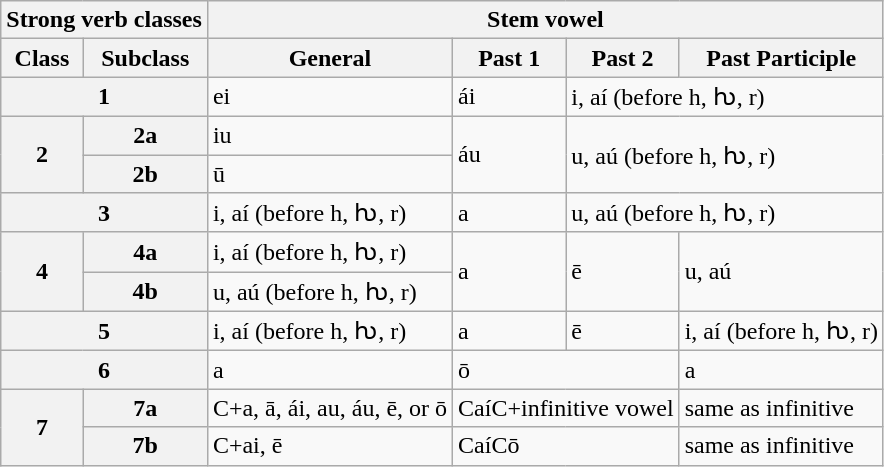<table class="wikitable">
<tr>
<th colspan="2">Strong verb classes</th>
<th colspan="4">Stem vowel</th>
</tr>
<tr>
<th>Class</th>
<th>Subclass</th>
<th>General</th>
<th>Past 1</th>
<th>Past 2</th>
<th>Past Participle</th>
</tr>
<tr>
<th colspan="2">1</th>
<td>ei</td>
<td>ái</td>
<td colspan="2">i, aí (before h, ƕ, r)</td>
</tr>
<tr>
<th rowspan="2">2</th>
<th>2a</th>
<td>iu</td>
<td rowspan="2">áu</td>
<td colspan="2" rowspan="2">u, aú (before h, ƕ, r)</td>
</tr>
<tr>
<th>2b</th>
<td>ū</td>
</tr>
<tr>
<th colspan="2">3</th>
<td>i, aí (before h, ƕ, r)</td>
<td>a</td>
<td colspan="2">u, aú (before h, ƕ, r)</td>
</tr>
<tr>
<th rowspan="2">4</th>
<th>4a</th>
<td>i, aí (before h, ƕ, r)</td>
<td rowspan="2">a</td>
<td rowspan="2">ē</td>
<td rowspan="2">u, aú</td>
</tr>
<tr>
<th>4b</th>
<td>u, aú (before h, ƕ, r)</td>
</tr>
<tr>
<th colspan="2">5</th>
<td>i, aí (before h, ƕ, r)</td>
<td>a</td>
<td>ē</td>
<td>i, aí (before h, ƕ, r)</td>
</tr>
<tr>
<th colspan="2">6</th>
<td>a</td>
<td colspan="2">ō</td>
<td>a</td>
</tr>
<tr>
<th rowspan="2">7</th>
<th>7a</th>
<td>C+a, ā, ái, au, áu, ē, or ō</td>
<td colspan="2">CaíC+infinitive vowel</td>
<td>same as infinitive</td>
</tr>
<tr>
<th>7b</th>
<td>C+ai, ē</td>
<td colspan="2">CaíCō</td>
<td>same as infinitive</td>
</tr>
</table>
